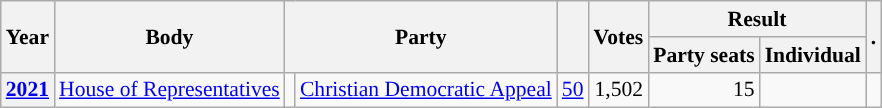<table class="wikitable plainrowheaders sortable" border=2 cellpadding=4 cellspacing=0 style="border: 1px #aaa solid; font-size: 90%; text-align:center;">
<tr>
<th scope="col" rowspan=2>Year</th>
<th scope="col" rowspan=2>Body</th>
<th scope="col" colspan=2 rowspan=2>Party</th>
<th scope="col" rowspan=2></th>
<th scope="col" rowspan=2>Votes</th>
<th scope="colgroup" colspan=2>Result</th>
<th scope="col" rowspan=2 class="unsortable">.</th>
</tr>
<tr>
<th scope="col">Party seats</th>
<th scope="col">Individual</th>
</tr>
<tr>
<th scope="row"><a href='#'>2021</a></th>
<td><a href='#'>House of Representatives</a></td>
<td style="background-color:"></td>
<td><a href='#'>Christian Democratic Appeal</a></td>
<td style=text-align:right><a href='#'>50</a></td>
<td style=text-align:right>1,502</td>
<td style=text-align:right>15</td>
<td></td>
<td></td>
</tr>
</table>
